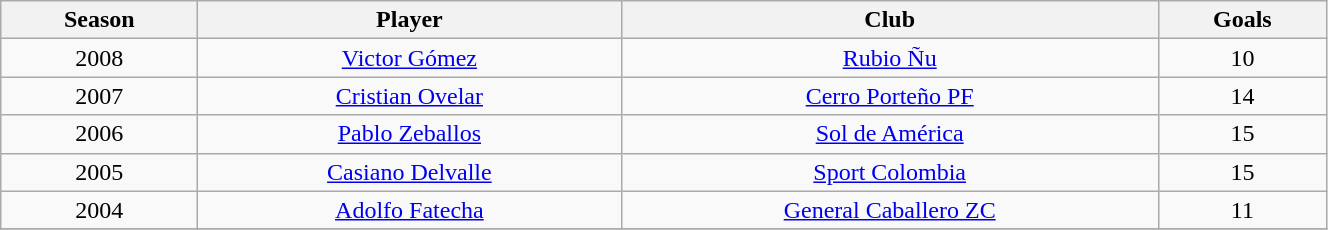<table class="wikitable sortable"  style="text-align:center; width:70%;">
<tr>
<th>Season</th>
<th>Player</th>
<th>Club</th>
<th>Goals</th>
</tr>
<tr>
<td>2008</td>
<td> <a href='#'>Victor Gómez</a></td>
<td><a href='#'>Rubio Ñu</a></td>
<td>10</td>
</tr>
<tr>
<td>2007</td>
<td> <a href='#'>Cristian Ovelar</a></td>
<td><a href='#'>Cerro Porteño PF</a></td>
<td>14</td>
</tr>
<tr>
<td>2006</td>
<td> <a href='#'>Pablo Zeballos</a></td>
<td><a href='#'>Sol de América</a></td>
<td>15</td>
</tr>
<tr>
<td>2005</td>
<td> <a href='#'>Casiano Delvalle</a></td>
<td><a href='#'>Sport Colombia</a></td>
<td>15</td>
</tr>
<tr>
<td>2004</td>
<td> <a href='#'>Adolfo Fatecha</a></td>
<td><a href='#'>General Caballero ZC</a></td>
<td>11</td>
</tr>
<tr>
</tr>
</table>
